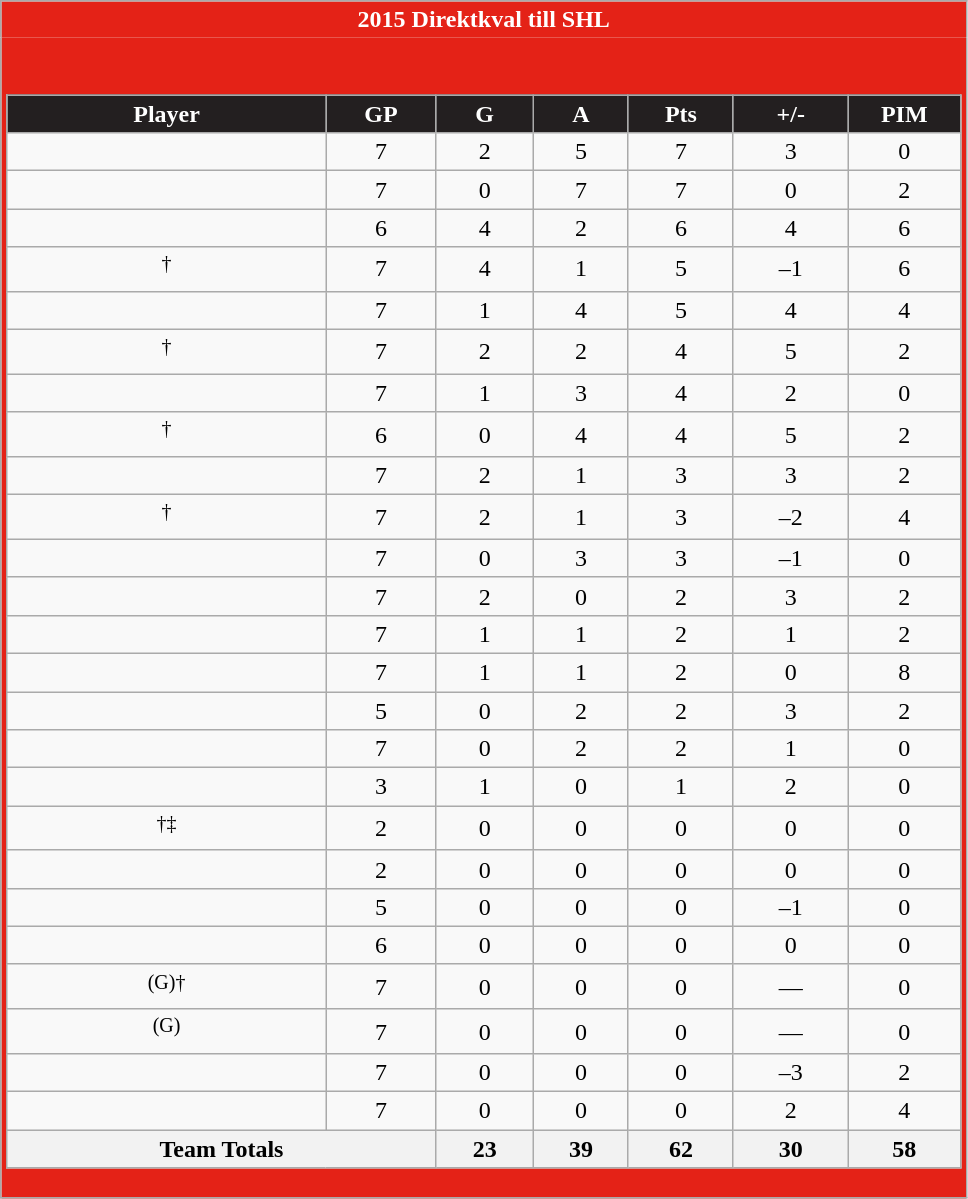<table class="wikitable" style="border: 1px solid #aaa;">
<tr>
<th style="background:#E42217; color:#FFFFFF; border: 0;">2015 Direktkval till SHL</th>
</tr>
<tr>
<td style="background: #E42217; border: 0;" colspan="4"><br><table class="wikitable sortable" style="width: 100%; text-align: center;">
<tr>
<th style="background:#231F20; color:#FFFFFF; width: 12.5em;">Player</th>
<th style="background:#231F20; color:#FFFFFF; width: 4em;">GP</th>
<th style="background:#231F20; color:#FFFFFF; width: 3.5em;">G</th>
<th style="background:#231F20; color:#FFFFFF; width: 3.4em;">A</th>
<th style="background:#231F20; color:#FFFFFF; width: 3.8em;">Pts</th>
<th style="background:#231F20; color:#FFFFFF; width: 4.2em;">+/-</th>
<th style="background:#231F20; color:#FFFFFF; width: 4.1em;">PIM</th>
</tr>
<tr align=center>
<td></td>
<td>7</td>
<td>2</td>
<td>5</td>
<td>7</td>
<td>3</td>
<td>0</td>
</tr>
<tr align=center>
<td></td>
<td>7</td>
<td>0</td>
<td>7</td>
<td>7</td>
<td>0</td>
<td>2</td>
</tr>
<tr align=center>
<td></td>
<td>6</td>
<td>4</td>
<td>2</td>
<td>6</td>
<td>4</td>
<td>6</td>
</tr>
<tr align=center>
<td><sup>†</sup></td>
<td>7</td>
<td>4</td>
<td>1</td>
<td>5</td>
<td>–1</td>
<td>6</td>
</tr>
<tr align=center>
<td></td>
<td>7</td>
<td>1</td>
<td>4</td>
<td>5</td>
<td>4</td>
<td>4</td>
</tr>
<tr align=center>
<td><sup>†</sup></td>
<td>7</td>
<td>2</td>
<td>2</td>
<td>4</td>
<td>5</td>
<td>2</td>
</tr>
<tr align=center>
<td></td>
<td>7</td>
<td>1</td>
<td>3</td>
<td>4</td>
<td>2</td>
<td>0</td>
</tr>
<tr align=center>
<td><sup>†</sup></td>
<td>6</td>
<td>0</td>
<td>4</td>
<td>4</td>
<td>5</td>
<td>2</td>
</tr>
<tr align=center>
<td></td>
<td>7</td>
<td>2</td>
<td>1</td>
<td>3</td>
<td>3</td>
<td>2</td>
</tr>
<tr align=center>
<td><sup>†</sup></td>
<td>7</td>
<td>2</td>
<td>1</td>
<td>3</td>
<td>–2</td>
<td>4</td>
</tr>
<tr align=center>
<td></td>
<td>7</td>
<td>0</td>
<td>3</td>
<td>3</td>
<td>–1</td>
<td>0</td>
</tr>
<tr align=center>
<td></td>
<td>7</td>
<td>2</td>
<td>0</td>
<td>2</td>
<td>3</td>
<td>2</td>
</tr>
<tr align=center>
<td></td>
<td>7</td>
<td>1</td>
<td>1</td>
<td>2</td>
<td>1</td>
<td>2</td>
</tr>
<tr align=center>
<td></td>
<td>7</td>
<td>1</td>
<td>1</td>
<td>2</td>
<td>0</td>
<td>8</td>
</tr>
<tr align=center>
<td></td>
<td>5</td>
<td>0</td>
<td>2</td>
<td>2</td>
<td>3</td>
<td>2</td>
</tr>
<tr align=center>
<td></td>
<td>7</td>
<td>0</td>
<td>2</td>
<td>2</td>
<td>1</td>
<td>0</td>
</tr>
<tr align=center>
<td></td>
<td>3</td>
<td>1</td>
<td>0</td>
<td>1</td>
<td>2</td>
<td>0</td>
</tr>
<tr align=center>
<td><sup>†‡</sup></td>
<td>2</td>
<td>0</td>
<td>0</td>
<td>0</td>
<td>0</td>
<td>0</td>
</tr>
<tr align=center>
<td></td>
<td>2</td>
<td>0</td>
<td>0</td>
<td>0</td>
<td>0</td>
<td>0</td>
</tr>
<tr align=center>
<td></td>
<td>5</td>
<td>0</td>
<td>0</td>
<td>0</td>
<td>–1</td>
<td>0</td>
</tr>
<tr align=center>
<td></td>
<td>6</td>
<td>0</td>
<td>0</td>
<td>0</td>
<td>0</td>
<td>0</td>
</tr>
<tr align=center>
<td><sup>(G)†</sup></td>
<td>7</td>
<td>0</td>
<td>0</td>
<td>0</td>
<td>—</td>
<td>0</td>
</tr>
<tr align=center>
<td><sup>(G)</sup></td>
<td>7</td>
<td>0</td>
<td>0</td>
<td>0</td>
<td>—</td>
<td>0</td>
</tr>
<tr align=center>
<td></td>
<td>7</td>
<td>0</td>
<td>0</td>
<td>0</td>
<td>–3</td>
<td>2</td>
</tr>
<tr align=center>
<td></td>
<td>7</td>
<td>0</td>
<td>0</td>
<td>0</td>
<td>2</td>
<td>4</td>
</tr>
<tr class="unsortable">
<th colspan=2>Team Totals</th>
<th>23</th>
<th>39</th>
<th>62</th>
<th>30</th>
<th>58</th>
</tr>
</table>
</td>
</tr>
</table>
